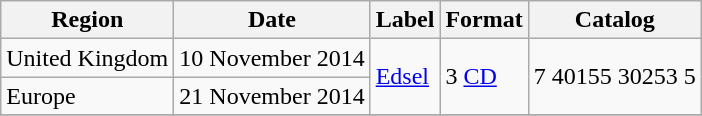<table class="wikitable">
<tr>
<th>Region</th>
<th>Date</th>
<th>Label</th>
<th>Format</th>
<th>Catalog</th>
</tr>
<tr>
<td rowspan="1">United Kingdom</td>
<td rowspan="1">10 November 2014</td>
<td rowspan="2"><a href='#'>Edsel</a></td>
<td rowspan="2">3 <a href='#'>CD</a></td>
<td rowspan="2">7 40155 30253 5</td>
</tr>
<tr>
<td rowspan="1">Europe</td>
<td rowspan="1">21 November 2014</td>
</tr>
<tr>
</tr>
</table>
